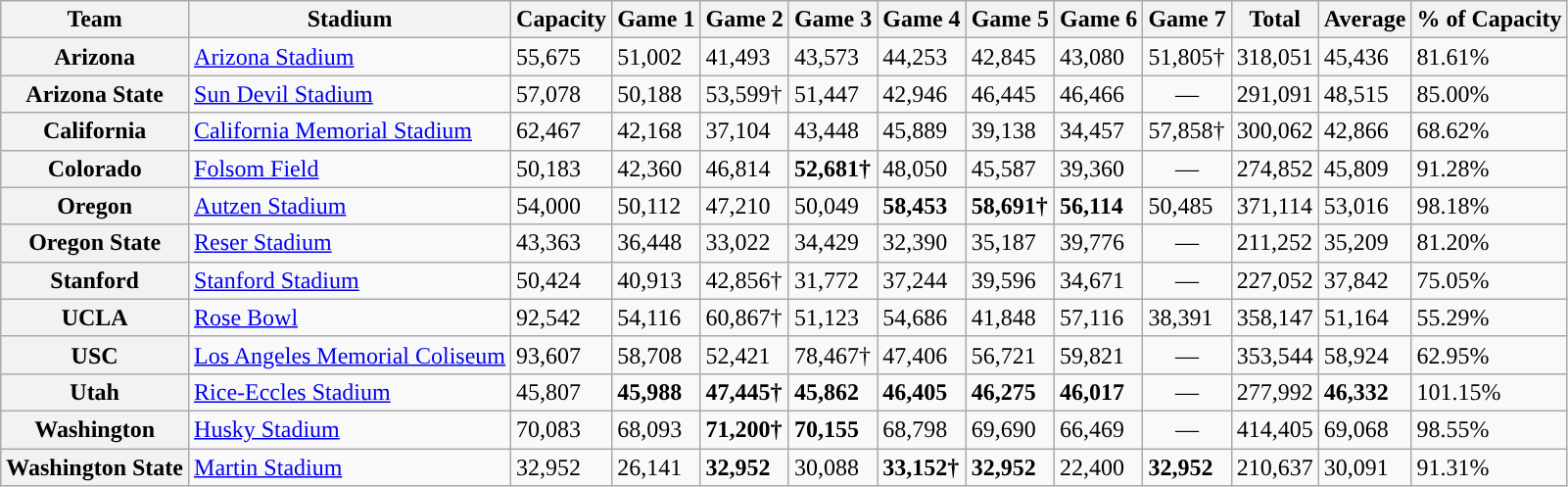<table class="wikitable">
<tr>
<th>Team</th>
<th>Stadium</th>
<th>Capacity</th>
<th>Game 1</th>
<th>Game 2</th>
<th>Game 3</th>
<th>Game 4</th>
<th>Game 5</th>
<th>Game 6</th>
<th>Game 7</th>
<th>Total</th>
<th>Average</th>
<th>% of Capacity</th>
</tr>
<tr>
<th>Arizona</th>
<td><a href='#'>Arizona Stadium</a></td>
<td>55,675</td>
<td>51,002</td>
<td>41,493</td>
<td>43,573</td>
<td>44,253</td>
<td>42,845</td>
<td>43,080</td>
<td>51,805†</td>
<td>318,051</td>
<td>45,436</td>
<td>81.61%</td>
</tr>
<tr>
<th>Arizona State</th>
<td><a href='#'>Sun Devil Stadium</a></td>
<td>57,078</td>
<td>50,188</td>
<td>53,599†</td>
<td>51,447</td>
<td>42,946</td>
<td>46,445</td>
<td>46,466</td>
<td style="text-align:center;">—</td>
<td>291,091</td>
<td>48,515</td>
<td>85.00%</td>
</tr>
<tr>
<th>California</th>
<td><a href='#'>California Memorial Stadium</a></td>
<td>62,467</td>
<td>42,168</td>
<td>37,104</td>
<td>43,448</td>
<td>45,889</td>
<td>39,138</td>
<td>34,457</td>
<td>57,858†</td>
<td>300,062</td>
<td>42,866</td>
<td>68.62%</td>
</tr>
<tr>
<th>Colorado</th>
<td><a href='#'>Folsom Field</a></td>
<td>50,183</td>
<td>42,360</td>
<td>46,814</td>
<td><strong>52,681†</strong></td>
<td>48,050</td>
<td>45,587</td>
<td>39,360</td>
<td style="text-align:center;">—</td>
<td>274,852</td>
<td>45,809</td>
<td>91.28%</td>
</tr>
<tr>
<th>Oregon</th>
<td><a href='#'>Autzen Stadium</a></td>
<td>54,000</td>
<td>50,112</td>
<td>47,210</td>
<td>50,049</td>
<td><strong>58,453</strong></td>
<td><strong>58,691†</strong></td>
<td><strong>56,114</strong></td>
<td>50,485</td>
<td>371,114</td>
<td>53,016</td>
<td>98.18%</td>
</tr>
<tr>
<th>Oregon State</th>
<td><a href='#'>Reser Stadium</a></td>
<td>43,363</td>
<td>36,448</td>
<td>33,022</td>
<td>34,429</td>
<td>32,390</td>
<td>35,187</td>
<td>39,776</td>
<td style="text-align:center;">—</td>
<td>211,252</td>
<td>35,209</td>
<td>81.20%</td>
</tr>
<tr>
<th>Stanford</th>
<td><a href='#'>Stanford Stadium</a></td>
<td>50,424</td>
<td>40,913</td>
<td>42,856†</td>
<td>31,772</td>
<td>37,244</td>
<td>39,596</td>
<td>34,671</td>
<td style="text-align:center;">—</td>
<td>227,052</td>
<td>37,842</td>
<td>75.05%</td>
</tr>
<tr>
<th>UCLA</th>
<td><a href='#'>Rose Bowl</a></td>
<td>92,542</td>
<td>54,116</td>
<td>60,867†</td>
<td>51,123</td>
<td>54,686</td>
<td>41,848</td>
<td>57,116</td>
<td>38,391</td>
<td>358,147</td>
<td>51,164</td>
<td>55.29%</td>
</tr>
<tr>
<th>USC</th>
<td><a href='#'>Los Angeles Memorial Coliseum</a></td>
<td>93,607</td>
<td>58,708</td>
<td>52,421</td>
<td>78,467†</td>
<td>47,406</td>
<td>56,721</td>
<td>59,821</td>
<td style="text-align:center;">—</td>
<td>353,544</td>
<td>58,924</td>
<td>62.95%</td>
</tr>
<tr>
<th>Utah</th>
<td><a href='#'>Rice-Eccles Stadium</a></td>
<td>45,807</td>
<td><strong>45,988</strong></td>
<td><strong>47,445†</strong></td>
<td><strong>45,862</strong></td>
<td><strong>46,405</strong></td>
<td><strong>46,275</strong></td>
<td><strong>46,017</strong></td>
<td style="text-align:center;">—</td>
<td>277,992</td>
<td><strong>46,332</strong></td>
<td>101.15%</td>
</tr>
<tr>
<th>Washington</th>
<td><a href='#'>Husky Stadium</a></td>
<td>70,083</td>
<td>68,093</td>
<td><strong>71,200†</strong></td>
<td><strong>70,155</strong></td>
<td>68,798</td>
<td>69,690</td>
<td>66,469</td>
<td style="text-align:center;">—</td>
<td>414,405</td>
<td>69,068</td>
<td>98.55%</td>
</tr>
<tr>
<th>Washington State</th>
<td><a href='#'>Martin Stadium</a></td>
<td>32,952</td>
<td>26,141</td>
<td><strong>32,952</strong></td>
<td>30,088</td>
<td><strong>33,152†</strong></td>
<td><strong>32,952</strong></td>
<td>22,400</td>
<td><strong>32,952</strong></td>
<td>210,637</td>
<td>30,091</td>
<td>91.31%</td>
</tr>
</table>
